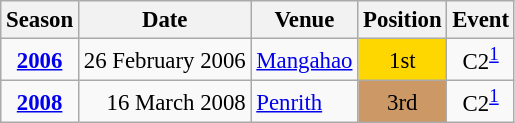<table class="wikitable" style="text-align:center; font-size:95%;">
<tr>
<th>Season</th>
<th>Date</th>
<th>Venue</th>
<th>Position</th>
<th>Event</th>
</tr>
<tr>
<td><strong><a href='#'>2006</a></strong></td>
<td align=right>26 February 2006</td>
<td align=left><a href='#'>Mangahao</a></td>
<td bgcolor=gold>1st</td>
<td>C2<sup><a href='#'>1</a></sup></td>
</tr>
<tr>
<td><strong><a href='#'>2008</a></strong></td>
<td align=right>16 March 2008</td>
<td align=left><a href='#'>Penrith</a></td>
<td bgcolor=cc9966>3rd</td>
<td>C2<sup><a href='#'>1</a></sup></td>
</tr>
</table>
